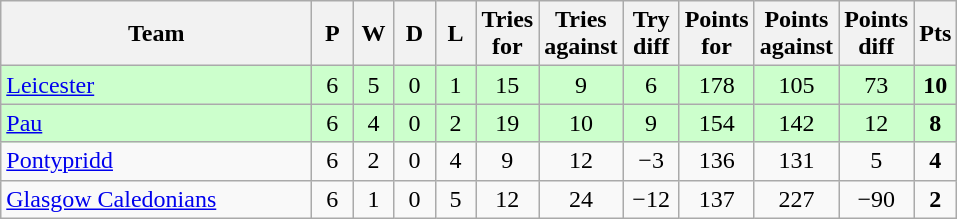<table class="wikitable" style="text-align: center;">
<tr>
<th width="200">Team</th>
<th width="20">P</th>
<th width="20">W</th>
<th width="20">D</th>
<th width="20">L</th>
<th width="20">Tries for</th>
<th width="20">Tries against</th>
<th width="30">Try diff</th>
<th width="20">Points for</th>
<th width="20">Points against</th>
<th width="25">Points diff</th>
<th width="20">Pts</th>
</tr>
<tr bgcolor="#ccffcc">
<td align="left"> <a href='#'>Leicester</a></td>
<td>6</td>
<td>5</td>
<td>0</td>
<td>1</td>
<td>15</td>
<td>9</td>
<td>6</td>
<td>178</td>
<td>105</td>
<td>73</td>
<td><strong>10</strong></td>
</tr>
<tr bgcolor="#ccffcc">
<td align="left"> <a href='#'>Pau</a></td>
<td>6</td>
<td>4</td>
<td>0</td>
<td>2</td>
<td>19</td>
<td>10</td>
<td>9</td>
<td>154</td>
<td>142</td>
<td>12</td>
<td><strong>8</strong></td>
</tr>
<tr>
<td align="left"> <a href='#'>Pontypridd</a></td>
<td>6</td>
<td>2</td>
<td>0</td>
<td>4</td>
<td>9</td>
<td>12</td>
<td>−3</td>
<td>136</td>
<td>131</td>
<td>5</td>
<td><strong>4</strong></td>
</tr>
<tr>
<td align="left"> <a href='#'>Glasgow Caledonians</a></td>
<td>6</td>
<td>1</td>
<td>0</td>
<td>5</td>
<td>12</td>
<td>24</td>
<td>−12</td>
<td>137</td>
<td>227</td>
<td>−90</td>
<td><strong>2</strong></td>
</tr>
</table>
